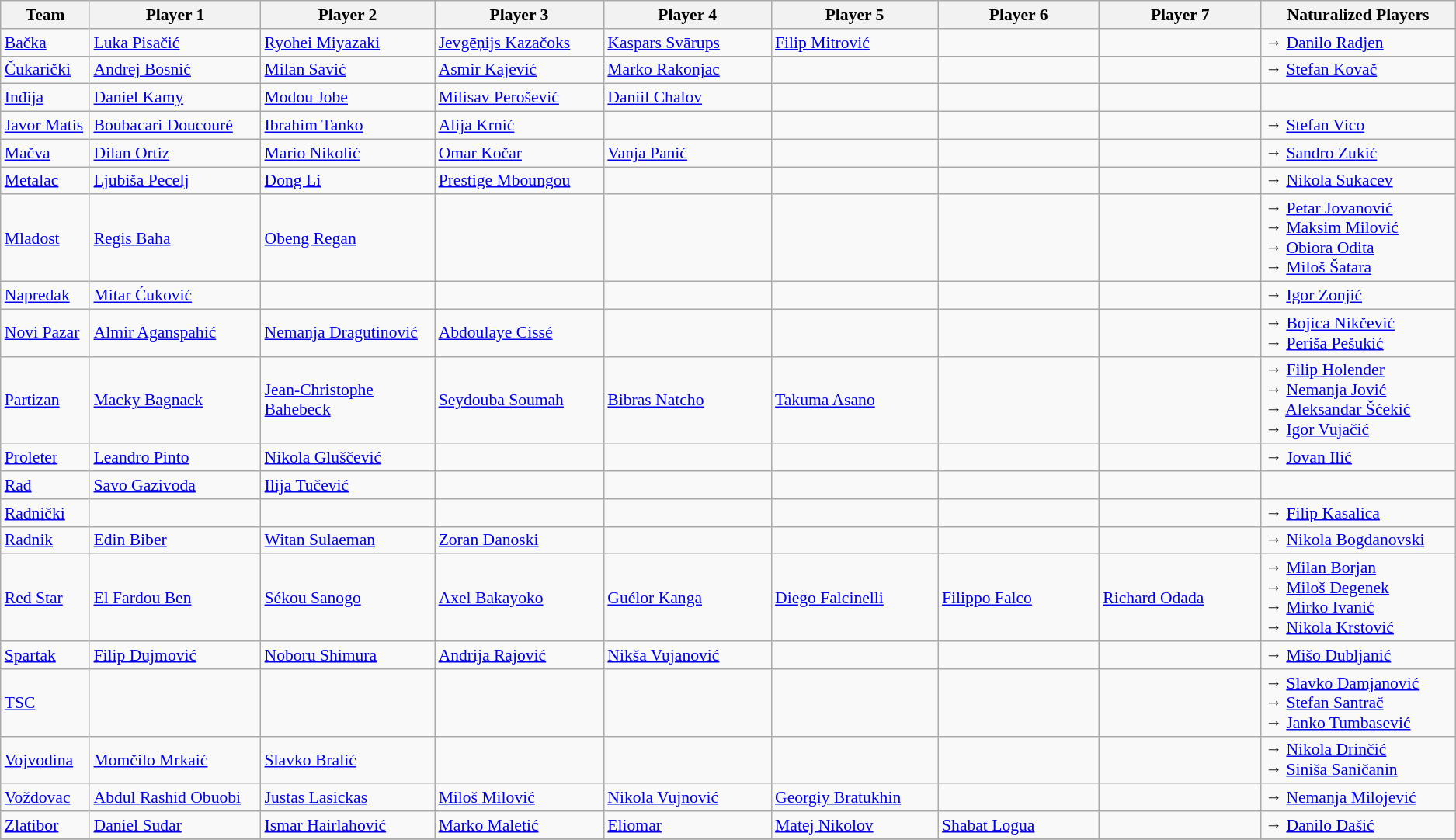<table class="wikitable" style="font-size:90%">
<tr>
<th width="75">Team</th>
<th width="175">Player 1</th>
<th width="175">Player 2</th>
<th width="175">Player 3</th>
<th width="175">Player 4</th>
<th width="175">Player 5</th>
<th width="175">Player 6</th>
<th width="175">Player 7</th>
<th width="200">Naturalized Players</th>
</tr>
<tr>
<td><a href='#'>Bačka</a></td>
<td> <a href='#'>Luka Pisačić</a></td>
<td> <a href='#'>Ryohei Miyazaki</a></td>
<td> <a href='#'>Jevgēņijs Kazačoks</a></td>
<td> <a href='#'>Kaspars Svārups</a></td>
<td> <a href='#'>Filip Mitrović</a></td>
<td></td>
<td></td>
<td>→ <a href='#'>Danilo Radjen</a></td>
</tr>
<tr>
<td><a href='#'>Čukarički</a></td>
<td> <a href='#'>Andrej Bosnić</a></td>
<td> <a href='#'>Milan Savić</a></td>
<td> <a href='#'>Asmir Kajević</a></td>
<td> <a href='#'>Marko Rakonjac</a></td>
<td></td>
<td></td>
<td></td>
<td>→ <a href='#'>Stefan Kovač</a></td>
</tr>
<tr>
<td><a href='#'>Inđija</a></td>
<td> <a href='#'>Daniel Kamy</a></td>
<td> <a href='#'>Modou Jobe</a></td>
<td> <a href='#'>Milisav Perošević</a></td>
<td> <a href='#'>Daniil Chalov</a></td>
<td></td>
<td></td>
<td></td>
<td></td>
</tr>
<tr>
<td><a href='#'>Javor Matis</a></td>
<td> <a href='#'>Boubacari Doucouré</a></td>
<td> <a href='#'>Ibrahim Tanko</a></td>
<td> <a href='#'>Alija Krnić</a></td>
<td></td>
<td></td>
<td></td>
<td></td>
<td>→ <a href='#'>Stefan Vico</a></td>
</tr>
<tr>
<td><a href='#'>Mačva</a></td>
<td> <a href='#'>Dilan Ortiz</a></td>
<td> <a href='#'>Mario Nikolić</a></td>
<td> <a href='#'>Omar Kočar</a></td>
<td> <a href='#'>Vanja Panić</a></td>
<td></td>
<td></td>
<td></td>
<td>→ <a href='#'>Sandro Zukić</a></td>
</tr>
<tr>
<td><a href='#'>Metalac</a></td>
<td> <a href='#'>Ljubiša Pecelj</a></td>
<td> <a href='#'>Dong Li</a></td>
<td> <a href='#'>Prestige Mboungou</a></td>
<td></td>
<td></td>
<td></td>
<td></td>
<td>→ <a href='#'>Nikola Sukacev</a></td>
</tr>
<tr>
<td><a href='#'>Mladost</a></td>
<td> <a href='#'>Regis Baha</a></td>
<td> <a href='#'>Obeng Regan</a></td>
<td></td>
<td></td>
<td></td>
<td></td>
<td></td>
<td>→ <a href='#'>Petar Jovanović</a><br>→ <a href='#'>Maksim Milović</a><br>→ <a href='#'>Obiora Odita</a><br>→ <a href='#'>Miloš Šatara</a></td>
</tr>
<tr>
<td><a href='#'>Napredak</a></td>
<td> <a href='#'>Mitar Ćuković</a></td>
<td></td>
<td></td>
<td></td>
<td></td>
<td></td>
<td></td>
<td>→ <a href='#'>Igor Zonjić</a></td>
</tr>
<tr>
<td><a href='#'>Novi Pazar</a></td>
<td> <a href='#'>Almir Aganspahić</a></td>
<td> <a href='#'>Nemanja Dragutinović</a></td>
<td> <a href='#'>Abdoulaye Cissé</a></td>
<td></td>
<td></td>
<td></td>
<td></td>
<td>→ <a href='#'>Bojica Nikčević</a><br>→ <a href='#'>Periša Pešukić</a></td>
</tr>
<tr>
<td><a href='#'>Partizan</a></td>
<td> <a href='#'>Macky Bagnack</a></td>
<td> <a href='#'>Jean-Christophe Bahebeck</a></td>
<td> <a href='#'>Seydouba Soumah</a></td>
<td> <a href='#'>Bibras Natcho</a></td>
<td> <a href='#'>Takuma Asano</a></td>
<td></td>
<td></td>
<td>→ <a href='#'>Filip Holender</a><br>→ <a href='#'>Nemanja Jović</a><br>→ <a href='#'>Aleksandar Šćekić</a><br>→ <a href='#'>Igor Vujačić</a></td>
</tr>
<tr>
<td><a href='#'>Proleter</a></td>
<td> <a href='#'>Leandro Pinto</a></td>
<td> <a href='#'>Nikola Gluščević</a></td>
<td></td>
<td></td>
<td></td>
<td></td>
<td></td>
<td>→ <a href='#'>Jovan Ilić</a></td>
</tr>
<tr>
<td><a href='#'>Rad</a></td>
<td> <a href='#'>Savo Gazivoda</a></td>
<td> <a href='#'>Ilija Tučević</a></td>
<td></td>
<td></td>
<td></td>
<td></td>
<td></td>
<td></td>
</tr>
<tr>
<td><a href='#'>Radnički</a></td>
<td></td>
<td></td>
<td></td>
<td></td>
<td></td>
<td></td>
<td></td>
<td>→ <a href='#'>Filip Kasalica</a></td>
</tr>
<tr>
<td><a href='#'>Radnik</a></td>
<td> <a href='#'>Edin Biber</a></td>
<td> <a href='#'>Witan Sulaeman</a></td>
<td> <a href='#'>Zoran Danoski</a></td>
<td></td>
<td></td>
<td></td>
<td></td>
<td>→ <a href='#'>Nikola Bogdanovski</a></td>
</tr>
<tr>
<td><a href='#'>Red Star</a></td>
<td> <a href='#'>El Fardou Ben</a></td>
<td> <a href='#'>Sékou Sanogo</a></td>
<td> <a href='#'>Axel Bakayoko</a></td>
<td> <a href='#'>Guélor Kanga</a></td>
<td> <a href='#'>Diego Falcinelli</a></td>
<td> <a href='#'>Filippo Falco</a></td>
<td> <a href='#'>Richard Odada</a></td>
<td>→ <a href='#'>Milan Borjan</a><br>→ <a href='#'>Miloš Degenek</a><br>→ <a href='#'>Mirko Ivanić</a><br>→ <a href='#'>Nikola Krstović</a><br></td>
</tr>
<tr>
<td><a href='#'>Spartak</a></td>
<td> <a href='#'>Filip Dujmović</a></td>
<td> <a href='#'>Noboru Shimura</a></td>
<td> <a href='#'>Andrija Rajović</a></td>
<td> <a href='#'>Nikša Vujanović</a></td>
<td></td>
<td></td>
<td></td>
<td>→ <a href='#'>Mišo Dubljanić</a></td>
</tr>
<tr>
<td><a href='#'>TSC</a></td>
<td></td>
<td></td>
<td></td>
<td></td>
<td></td>
<td></td>
<td></td>
<td>→ <a href='#'>Slavko Damjanović</a><br>→ <a href='#'>Stefan Santrač</a><br>→ <a href='#'>Janko Tumbasević</a></td>
</tr>
<tr>
<td><a href='#'>Vojvodina</a></td>
<td> <a href='#'>Momčilo Mrkaić</a></td>
<td> <a href='#'>Slavko Bralić</a></td>
<td></td>
<td></td>
<td></td>
<td></td>
<td></td>
<td>→ <a href='#'>Nikola Drinčić</a><br>→ <a href='#'>Siniša Saničanin</a></td>
</tr>
<tr>
<td><a href='#'>Voždovac</a></td>
<td> <a href='#'>Abdul Rashid Obuobi</a></td>
<td> <a href='#'>Justas Lasickas</a></td>
<td> <a href='#'>Miloš Milović</a></td>
<td> <a href='#'>Nikola Vujnović</a></td>
<td> <a href='#'>Georgiy Bratukhin</a></td>
<td></td>
<td></td>
<td>→ <a href='#'>Nemanja Milojević</a></td>
</tr>
<tr>
<td><a href='#'>Zlatibor</a></td>
<td> <a href='#'>Daniel Sudar</a></td>
<td> <a href='#'>Ismar Hairlahović</a></td>
<td> <a href='#'>Marko Maletić</a></td>
<td> <a href='#'>Eliomar</a></td>
<td> <a href='#'>Matej Nikolov</a></td>
<td> <a href='#'>Shabat Logua</a></td>
<td></td>
<td>→ <a href='#'>Danilo Dašić</a></td>
</tr>
<tr>
</tr>
</table>
